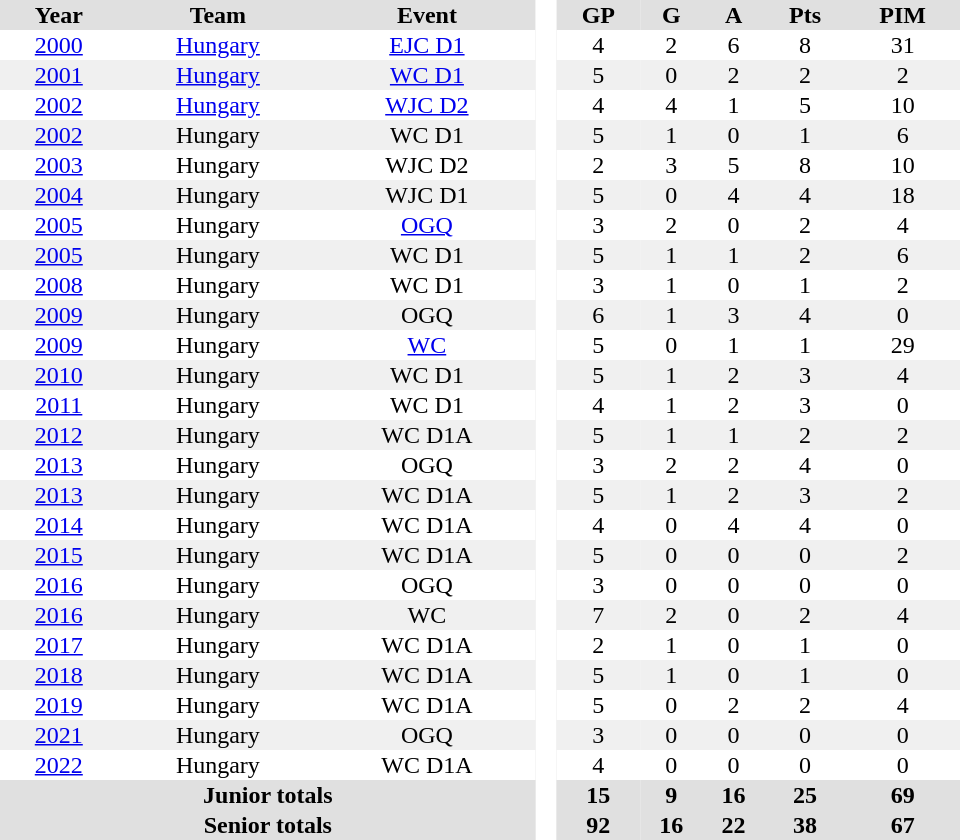<table border="0" cellpadding="1" cellspacing="0" style="text-align:center; width:40em">
<tr ALIGN="center" bgcolor="#e0e0e0">
<th>Year</th>
<th>Team</th>
<th>Event</th>
<th rowspan="99" bgcolor="#ffffff"> </th>
<th>GP</th>
<th>G</th>
<th>A</th>
<th>Pts</th>
<th>PIM</th>
</tr>
<tr>
<td><a href='#'>2000</a></td>
<td><a href='#'>Hungary</a></td>
<td><a href='#'>EJC D1</a></td>
<td>4</td>
<td>2</td>
<td>6</td>
<td>8</td>
<td>31</td>
</tr>
<tr bgcolor="#f0f0f0">
<td><a href='#'>2001</a></td>
<td><a href='#'>Hungary</a></td>
<td><a href='#'>WC D1</a></td>
<td>5</td>
<td>0</td>
<td>2</td>
<td>2</td>
<td>2</td>
</tr>
<tr>
<td><a href='#'>2002</a></td>
<td><a href='#'>Hungary</a></td>
<td><a href='#'>WJC D2</a></td>
<td>4</td>
<td>4</td>
<td>1</td>
<td>5</td>
<td>10</td>
</tr>
<tr bgcolor="#f0f0f0">
<td><a href='#'>2002</a></td>
<td>Hungary</td>
<td>WC D1</td>
<td>5</td>
<td>1</td>
<td>0</td>
<td>1</td>
<td>6</td>
</tr>
<tr>
<td><a href='#'>2003</a></td>
<td>Hungary</td>
<td>WJC D2</td>
<td>2</td>
<td>3</td>
<td>5</td>
<td>8</td>
<td>10</td>
</tr>
<tr bgcolor="#f0f0f0">
<td><a href='#'>2004</a></td>
<td>Hungary</td>
<td>WJC D1</td>
<td>5</td>
<td>0</td>
<td>4</td>
<td>4</td>
<td>18</td>
</tr>
<tr>
<td><a href='#'>2005</a></td>
<td>Hungary</td>
<td><a href='#'>OGQ</a></td>
<td>3</td>
<td>2</td>
<td>0</td>
<td>2</td>
<td>4</td>
</tr>
<tr bgcolor="#f0f0f0">
<td><a href='#'>2005</a></td>
<td>Hungary</td>
<td>WC D1</td>
<td>5</td>
<td>1</td>
<td>1</td>
<td>2</td>
<td>6</td>
</tr>
<tr>
<td><a href='#'>2008</a></td>
<td>Hungary</td>
<td>WC D1</td>
<td>3</td>
<td>1</td>
<td>0</td>
<td>1</td>
<td>2</td>
</tr>
<tr bgcolor="#f0f0f0">
<td><a href='#'>2009</a></td>
<td>Hungary</td>
<td>OGQ</td>
<td>6</td>
<td>1</td>
<td>3</td>
<td>4</td>
<td>0</td>
</tr>
<tr>
<td><a href='#'>2009</a></td>
<td>Hungary</td>
<td><a href='#'>WC</a></td>
<td>5</td>
<td>0</td>
<td>1</td>
<td>1</td>
<td>29</td>
</tr>
<tr bgcolor="#f0f0f0">
<td><a href='#'>2010</a></td>
<td>Hungary</td>
<td>WC D1</td>
<td>5</td>
<td>1</td>
<td>2</td>
<td>3</td>
<td>4</td>
</tr>
<tr>
<td><a href='#'>2011</a></td>
<td>Hungary</td>
<td>WC D1</td>
<td>4</td>
<td>1</td>
<td>2</td>
<td>3</td>
<td>0</td>
</tr>
<tr bgcolor="#f0f0f0">
<td><a href='#'>2012</a></td>
<td>Hungary</td>
<td>WC D1A</td>
<td>5</td>
<td>1</td>
<td>1</td>
<td>2</td>
<td>2</td>
</tr>
<tr>
<td><a href='#'>2013</a></td>
<td>Hungary</td>
<td>OGQ</td>
<td>3</td>
<td>2</td>
<td>2</td>
<td>4</td>
<td>0</td>
</tr>
<tr bgcolor="#f0f0f0">
<td><a href='#'>2013</a></td>
<td>Hungary</td>
<td>WC D1A</td>
<td>5</td>
<td>1</td>
<td>2</td>
<td>3</td>
<td>2</td>
</tr>
<tr>
<td><a href='#'>2014</a></td>
<td>Hungary</td>
<td>WC D1A</td>
<td>4</td>
<td>0</td>
<td>4</td>
<td>4</td>
<td>0</td>
</tr>
<tr bgcolor="#f0f0f0">
<td><a href='#'>2015</a></td>
<td>Hungary</td>
<td>WC D1A</td>
<td>5</td>
<td>0</td>
<td>0</td>
<td>0</td>
<td>2</td>
</tr>
<tr>
<td><a href='#'>2016</a></td>
<td>Hungary</td>
<td>OGQ</td>
<td>3</td>
<td>0</td>
<td>0</td>
<td>0</td>
<td>0</td>
</tr>
<tr bgcolor="#f0f0f0">
<td><a href='#'>2016</a></td>
<td>Hungary</td>
<td>WC</td>
<td>7</td>
<td>2</td>
<td>0</td>
<td>2</td>
<td>4</td>
</tr>
<tr>
<td><a href='#'>2017</a></td>
<td>Hungary</td>
<td>WC D1A</td>
<td>2</td>
<td>1</td>
<td>0</td>
<td>1</td>
<td>0</td>
</tr>
<tr bgcolor="#f0f0f0">
<td><a href='#'>2018</a></td>
<td>Hungary</td>
<td>WC D1A</td>
<td>5</td>
<td>1</td>
<td>0</td>
<td>1</td>
<td>0</td>
</tr>
<tr>
<td><a href='#'>2019</a></td>
<td>Hungary</td>
<td>WC D1A</td>
<td>5</td>
<td>0</td>
<td>2</td>
<td>2</td>
<td>4</td>
</tr>
<tr bgcolor="#f0f0f0">
<td><a href='#'>2021</a></td>
<td>Hungary</td>
<td>OGQ</td>
<td>3</td>
<td>0</td>
<td>0</td>
<td>0</td>
<td>0</td>
</tr>
<tr>
<td><a href='#'>2022</a></td>
<td>Hungary</td>
<td>WC D1A</td>
<td>4</td>
<td>0</td>
<td>0</td>
<td>0</td>
<td>0</td>
</tr>
<tr bgcolor="#e0e0e0">
<th colspan=3>Junior totals</th>
<th>15</th>
<th>9</th>
<th>16</th>
<th>25</th>
<th>69</th>
</tr>
<tr bgcolor="#e0e0e0">
<th colspan=3>Senior totals</th>
<th>92</th>
<th>16</th>
<th>22</th>
<th>38</th>
<th>67</th>
</tr>
</table>
